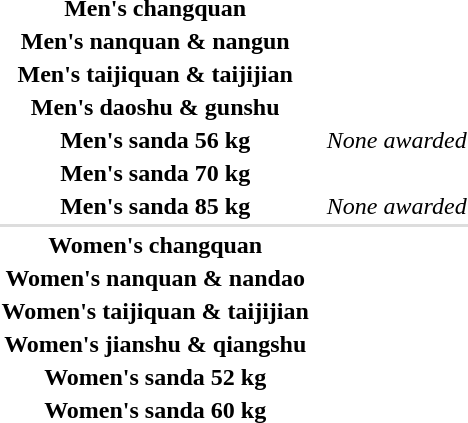<table>
<tr>
<th scope="row">Men's changquan</th>
<td></td>
<td></td>
<td></td>
</tr>
<tr>
<th scope="row">Men's nanquan & nangun</th>
<td></td>
<td></td>
<td></td>
</tr>
<tr>
<th scope="row">Men's taijiquan & taijijian</th>
<td></td>
<td></td>
<td></td>
</tr>
<tr>
<th scope="row">Men's daoshu & gunshu</th>
<td></td>
<td></td>
<td></td>
</tr>
<tr>
<th scope="row">Men's sanda 56 kg</th>
<td></td>
<td></td>
<td><em>None awarded</em></td>
</tr>
<tr>
<th scope="row">Men's sanda 70 kg</th>
<td></td>
<td></td>
<td></td>
</tr>
<tr>
<th scope="row">Men's sanda 85 kg</th>
<td></td>
<td></td>
<td><em>None awarded</em></td>
</tr>
<tr bgcolor=#DDDDDD>
<td colspan=4></td>
</tr>
<tr>
<th scope="row">Women's changquan</th>
<td></td>
<td></td>
<td></td>
</tr>
<tr>
<th scope="row">Women's nanquan & nandao</th>
<td></td>
<td></td>
<td></td>
</tr>
<tr>
<th scope="row">Women's taijiquan & taijijian</th>
<td></td>
<td></td>
<td></td>
</tr>
<tr>
<th scope="row">Women's jianshu & qiangshu</th>
<td></td>
<td></td>
<td></td>
</tr>
<tr>
<th scope="row">Women's sanda 52 kg</th>
<td></td>
<td></td>
<td></td>
</tr>
<tr>
<th scope="row">Women's sanda 60 kg</th>
<td></td>
<td></td>
<td></td>
</tr>
</table>
